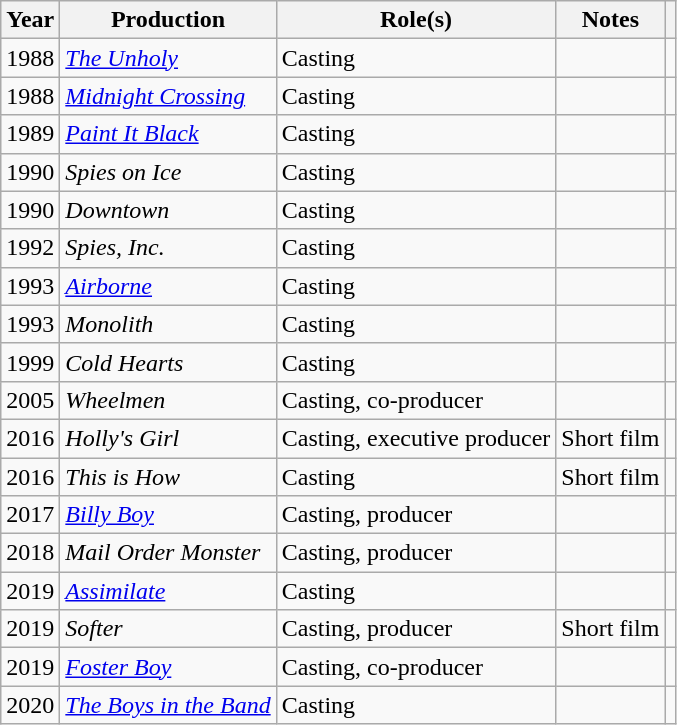<table class="wikitable">
<tr>
<th>Year</th>
<th>Production</th>
<th>Role(s)</th>
<th>Notes</th>
<th></th>
</tr>
<tr>
<td>1988</td>
<td><a href='#'><em>The Unholy</em></a></td>
<td>Casting</td>
<td></td>
<td></td>
</tr>
<tr>
<td>1988</td>
<td><em><a href='#'>Midnight Crossing</a></em></td>
<td>Casting</td>
<td></td>
<td></td>
</tr>
<tr>
<td>1989</td>
<td><a href='#'><em>Paint It Black</em></a></td>
<td>Casting</td>
<td></td>
<td></td>
</tr>
<tr>
<td>1990</td>
<td><em>Spies on Ice</em></td>
<td>Casting</td>
<td></td>
<td></td>
</tr>
<tr>
<td>1990</td>
<td><em>Downtown</em></td>
<td>Casting</td>
<td></td>
<td></td>
</tr>
<tr>
<td>1992</td>
<td><em>Spies, Inc.</em></td>
<td>Casting</td>
<td></td>
<td></td>
</tr>
<tr>
<td>1993</td>
<td><a href='#'><em>Airborne</em></a></td>
<td>Casting</td>
<td></td>
<td></td>
</tr>
<tr>
<td>1993</td>
<td><em>Monolith</em></td>
<td>Casting</td>
<td></td>
<td></td>
</tr>
<tr>
<td>1999</td>
<td><em>Cold Hearts</em></td>
<td>Casting</td>
<td></td>
<td></td>
</tr>
<tr>
<td>2005</td>
<td><em>Wheelmen</em></td>
<td>Casting, co-producer</td>
<td></td>
<td></td>
</tr>
<tr>
<td>2016</td>
<td><em>Holly's Girl</em></td>
<td>Casting, executive producer</td>
<td>Short film</td>
<td></td>
</tr>
<tr>
<td>2016</td>
<td><em>This is How</em></td>
<td>Casting</td>
<td>Short film</td>
<td></td>
</tr>
<tr>
<td>2017</td>
<td><a href='#'><em>Billy Boy</em></a></td>
<td>Casting, producer</td>
<td></td>
<td></td>
</tr>
<tr>
<td>2018</td>
<td><em>Mail Order Monster</em></td>
<td>Casting, producer</td>
<td></td>
<td></td>
</tr>
<tr>
<td>2019</td>
<td><em><a href='#'>Assimilate</a></em></td>
<td>Casting</td>
<td></td>
<td></td>
</tr>
<tr>
<td>2019</td>
<td><em>Softer</em></td>
<td>Casting, producer</td>
<td>Short film</td>
<td></td>
</tr>
<tr>
<td>2019</td>
<td><em><a href='#'>Foster Boy</a></em></td>
<td>Casting, co-producer</td>
<td></td>
<td></td>
</tr>
<tr>
<td>2020</td>
<td><a href='#'><em>The Boys in the Band</em></a></td>
<td>Casting</td>
<td></td>
<td></td>
</tr>
</table>
